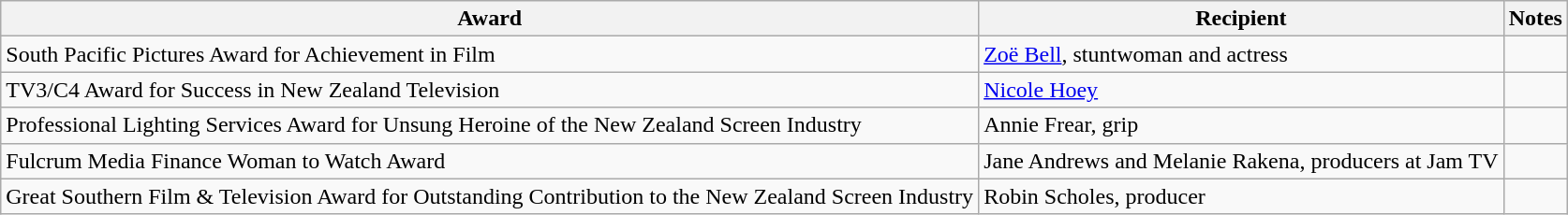<table class="wikitable">
<tr>
<th>Award</th>
<th>Recipient</th>
<th>Notes</th>
</tr>
<tr>
<td>South Pacific Pictures Award for Achievement in Film</td>
<td><a href='#'>Zoë Bell</a>, stuntwoman and actress</td>
<td></td>
</tr>
<tr>
<td>TV3/C4 Award for Success in New Zealand Television</td>
<td><a href='#'>Nicole Hoey</a></td>
<td></td>
</tr>
<tr>
<td>Professional Lighting Services Award for Unsung Heroine of the New Zealand Screen Industry</td>
<td>Annie Frear, grip</td>
<td></td>
</tr>
<tr>
<td>Fulcrum Media Finance Woman to Watch Award</td>
<td>Jane Andrews and Melanie Rakena, producers at Jam TV</td>
<td></td>
</tr>
<tr>
<td>Great Southern Film & Television Award for Outstanding Contribution to the New Zealand Screen Industry</td>
<td>Robin Scholes, producer</td>
<td></td>
</tr>
</table>
